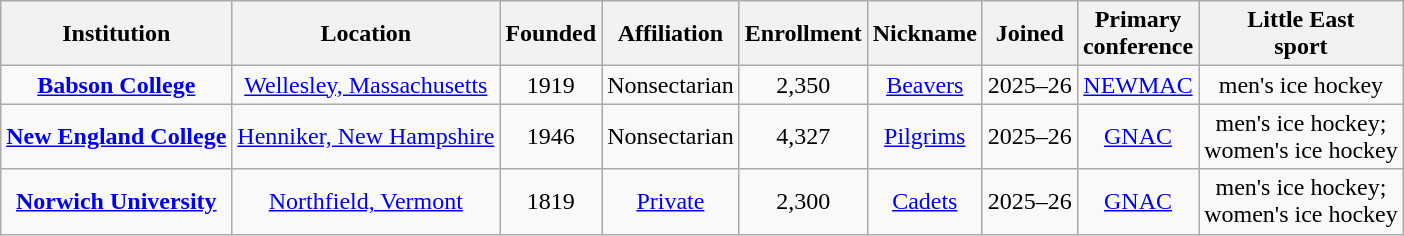<table class="wikitable sortable" style="text-align:center;">
<tr>
<th>Institution</th>
<th>Location</th>
<th>Founded</th>
<th>Affiliation</th>
<th>Enrollment</th>
<th>Nickname</th>
<th>Joined</th>
<th>Primary<br>conference</th>
<th>Little East <br>sport</th>
</tr>
<tr>
<td><strong><a href='#'>Babson College</a></strong></td>
<td><a href='#'>Wellesley, Massachusetts</a></td>
<td>1919</td>
<td>Nonsectarian</td>
<td>2,350</td>
<td><a href='#'>Beavers</a></td>
<td>2025–26</td>
<td><a href='#'>NEWMAC</a></td>
<td>men's ice hockey</td>
</tr>
<tr>
<td><strong><a href='#'>New England College</a></strong></td>
<td><a href='#'>Henniker, New Hampshire</a></td>
<td>1946</td>
<td>Nonsectarian</td>
<td>4,327</td>
<td><a href='#'>Pilgrims</a></td>
<td>2025–26</td>
<td><a href='#'>GNAC</a></td>
<td>men's ice hockey;<br>women's ice hockey</td>
</tr>
<tr>
<td><strong><a href='#'>Norwich University</a></strong></td>
<td><a href='#'>Northfield, Vermont</a></td>
<td>1819</td>
<td><a href='#'>Private</a></td>
<td>2,300</td>
<td><a href='#'>Cadets</a></td>
<td>2025–26</td>
<td><a href='#'>GNAC</a></td>
<td>men's ice hockey;<br>women's ice hockey</td>
</tr>
</table>
